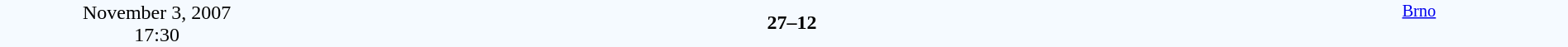<table style="width: 100%; background:#F5FAFF;" cellspacing="0">
<tr>
<td align=center rowspan=3 width=20%>November 3, 2007<br>17:30</td>
</tr>
<tr>
<td width=24% align=right></td>
<td align=center width=13%><strong>27–12</strong></td>
<td width=24%></td>
<td style=font-size:85% rowspan=3 valign=top align=center><a href='#'>Brno</a></td>
</tr>
<tr style=font-size:85%>
<td align=right></td>
<td align=center></td>
<td></td>
</tr>
</table>
